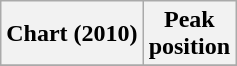<table class="wikitable plainrowheaders" style="text-align:center;">
<tr>
<th>Chart (2010)</th>
<th>Peak<br>position</th>
</tr>
<tr>
</tr>
</table>
